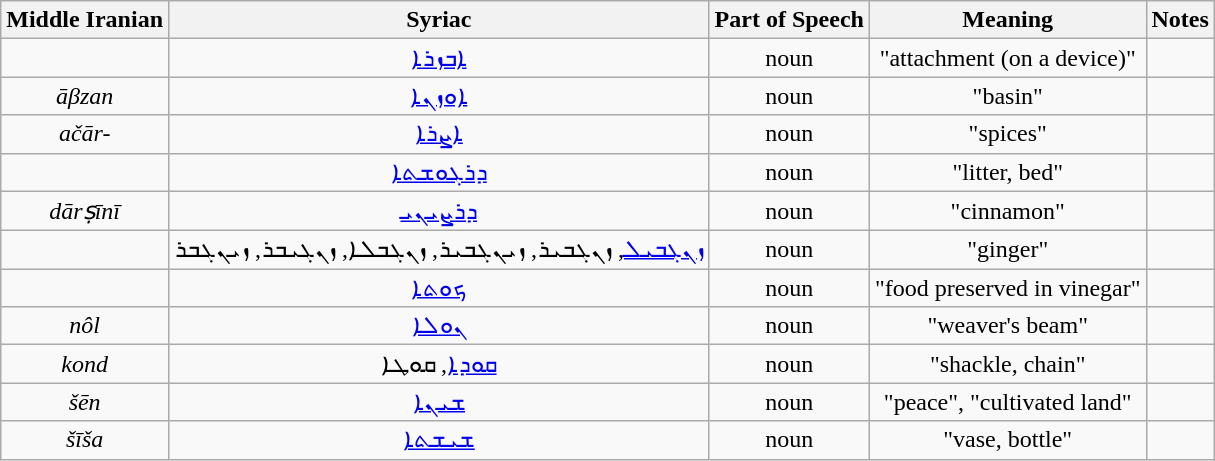<table class="wikitable">
<tr>
<th colspan="1">Middle Iranian</th>
<th colspan="1">Syriac</th>
<th>Part of Speech</th>
<th colspan="1">Meaning</th>
<th>Notes</th>
</tr>
<tr style="text-align:center;">
<td></td>
<td><a href='#'>ܐܒܙܪܐ</a></td>
<td>noun</td>
<td>"attachment (on a device)"</td>
<td></td>
</tr>
<tr style="text-align: center;">
<td><em>āβzan</em></td>
<td><a href='#'>ܐܘܙܢܐ</a></td>
<td>noun</td>
<td>"basin"</td>
<td></td>
</tr>
<tr style="text-align: center;">
<td><em>ačār-</em></td>
<td><a href='#'>ܐܨܪܐ</a></td>
<td>noun</td>
<td>"spices"</td>
<td></td>
</tr>
<tr style="text-align: center;">
<td></td>
<td><a href='#'>ܕܪܓܘܫܬܐ</a></td>
<td>noun</td>
<td>"litter, bed"</td>
<td></td>
</tr>
<tr style="text-align: center;">
<td><em>dārṣīnī</em></td>
<td><a href='#'>ܕܪܨܝܢܝ</a></td>
<td>noun</td>
<td>"cinnamon"</td>
<td></td>
</tr>
<tr style="text-align: center;">
<td></td>
<td><a href='#'>ܙܢܓܒܝܠ</a>, ܙܢܓܒܝܪ, ܙܝܢܓܒܝܪ, ܙܢܓܒܠܐ, ܙܢܓܝܒܪ, ܙܝܢܓܒܪ</td>
<td>noun</td>
<td>"ginger"</td>
<td></td>
</tr>
<tr style="text-align: center;">
<td></td>
<td><a href='#'>ܟܘܬܐ</a></td>
<td>noun</td>
<td>"food preserved in vinegar"</td>
<td></td>
</tr>
<tr style="text-align: center;">
<td><em>nôl</em></td>
<td><a href='#'>ܢܘܠܐ</a></td>
<td>noun</td>
<td>"weaver's beam"</td>
<td></td>
</tr>
<tr style="text-align: center;">
<td><em>kond</em></td>
<td><a href='#'>ܩܘܕܐ</a>, ܩܘܛܐ</td>
<td>noun</td>
<td>"shackle, chain"</td>
<td></td>
</tr>
<tr style="text-align: center;">
<td><em>šēn</em></td>
<td><a href='#'>ܫܝܢܐ</a></td>
<td>noun</td>
<td>"peace", "cultivated land"</td>
<td></td>
</tr>
<tr style="text-align: center;">
<td><em>šīša</em></td>
<td><a href='#'>ܫܝܫܬܐ</a></td>
<td>noun</td>
<td>"vase, bottle"</td>
<td></td>
</tr>
</table>
